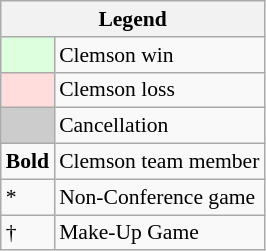<table class="wikitable" style="font-size:90%">
<tr>
<th colspan=2>Legend</th>
</tr>
<tr>
<td style="background:#ddffdd"> </td>
<td>Clemson win</td>
</tr>
<tr>
<td style="background:#ffdddd"> </td>
<td>Clemson loss</td>
</tr>
<tr>
<td style="background:#cccccc"> </td>
<td>Cancellation</td>
</tr>
<tr>
<td><strong>Bold</strong></td>
<td>Clemson team member</td>
</tr>
<tr>
<td>*</td>
<td>Non-Conference game</td>
</tr>
<tr>
<td>†</td>
<td>Make-Up Game</td>
</tr>
</table>
